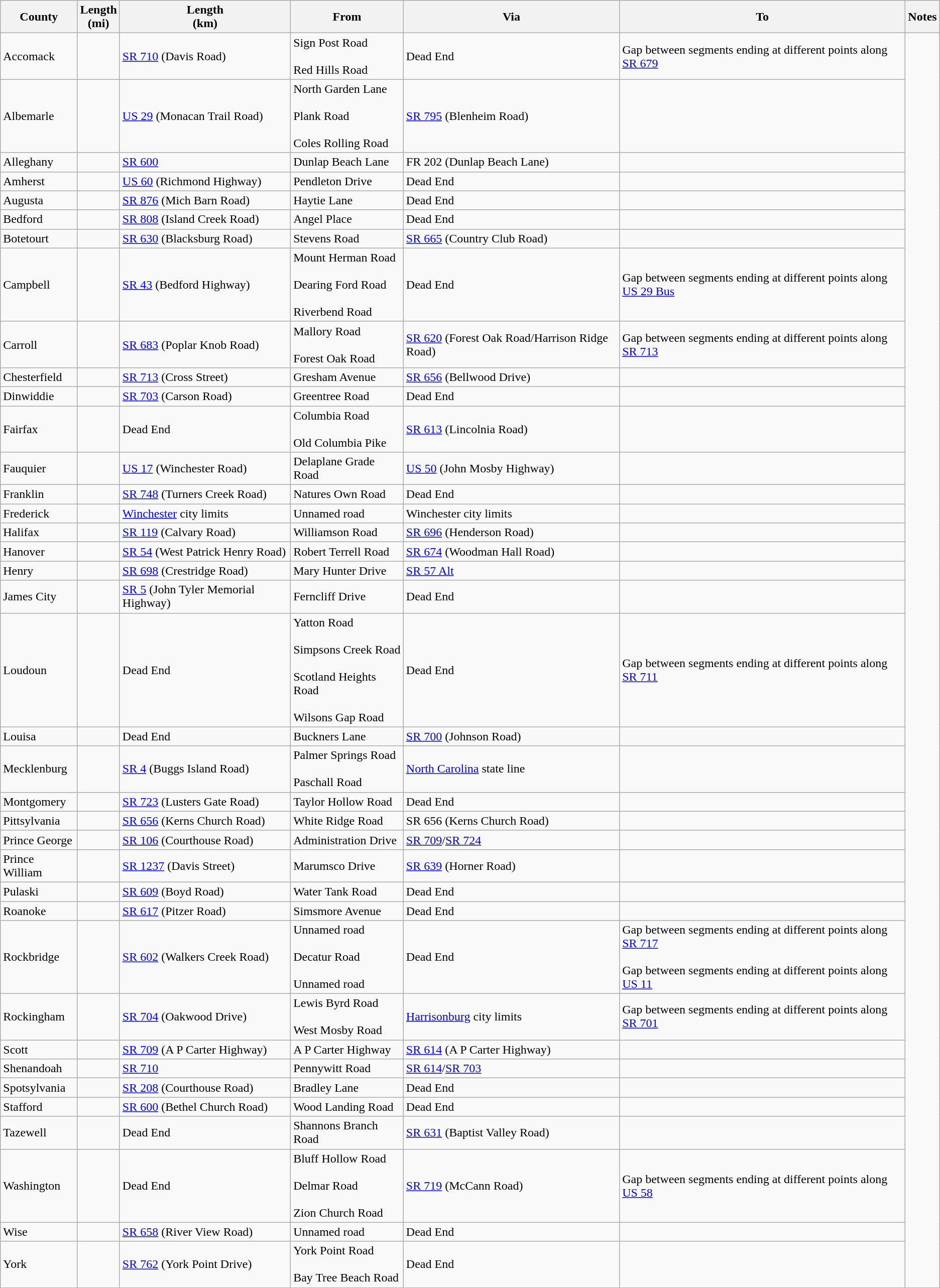<table class="wikitable sortable">
<tr>
<th>County</th>
<th>Length<br>(mi)</th>
<th>Length<br>(km)</th>
<th class="unsortable">From</th>
<th class="unsortable">Via</th>
<th class="unsortable">To</th>
<th class="unsortable">Notes</th>
</tr>
<tr>
<td id="Accomack">Accomack</td>
<td></td>
<td><a href='#'>SR 710</a> (Davis Road)</td>
<td>Sign Post Road<br><br>Red Hills Road</td>
<td>Dead End</td>
<td>Gap between segments ending at different points along <a href='#'>SR 679</a></td>
</tr>
<tr>
<td id="Albemarle">Albemarle</td>
<td></td>
<td><a href='#'>US 29</a> (Monacan Trail Road)</td>
<td>North Garden Lane<br><br>Plank Road<br><br>Coles Rolling Road</td>
<td><a href='#'>SR 795</a> (Blenheim Road)</td>
<td></td>
</tr>
<tr>
<td id="Alleghany">Alleghany</td>
<td></td>
<td><a href='#'>SR 600</a></td>
<td>Dunlap Beach Lane</td>
<td>FR 202 (Dunlap Beach Lane)</td>
<td><br></td>
</tr>
<tr>
<td id="Amherst">Amherst</td>
<td></td>
<td><a href='#'>US 60</a> (Richmond Highway)</td>
<td>Pendleton Drive</td>
<td>Dead End</td>
<td><br>
</td>
</tr>
<tr>
<td id="Augusta">Augusta</td>
<td></td>
<td><a href='#'>SR 876</a> (Mich Barn Road)</td>
<td>Haytie Lane</td>
<td>Dead End</td>
<td><br></td>
</tr>
<tr>
<td id="Bedford">Bedford</td>
<td></td>
<td><a href='#'>SR 808</a> (Island Creek Road)</td>
<td>Angel Place</td>
<td>Dead End</td>
<td><br></td>
</tr>
<tr>
<td id="Botetourt">Botetourt</td>
<td></td>
<td><a href='#'>SR 630</a> (Blacksburg Road)</td>
<td>Stevens Road</td>
<td><a href='#'>SR 665</a> (Country Club Road)</td>
<td><br>

</td>
</tr>
<tr>
<td id="Campbell">Campbell</td>
<td></td>
<td><a href='#'>SR 43</a> (Bedford Highway)</td>
<td>Mount Herman Road<br><br>Dearing Ford Road<br><br>Riverbend Road</td>
<td>Dead End</td>
<td>Gap between segments ending at different points along <a href='#'>US 29 Bus</a><br></td>
</tr>
<tr>
<td id="Carroll">Carroll</td>
<td></td>
<td><a href='#'>SR 683</a> (Poplar Knob Road)</td>
<td>Mallory Road<br><br>Forest Oak Road</td>
<td><a href='#'>SR 620</a> (Forest Oak Road/Harrison Ridge Road)</td>
<td>Gap between segments ending at different points along <a href='#'>SR 713</a><br>
</td>
</tr>
<tr>
<td id="Chesterfield">Chesterfield</td>
<td></td>
<td><a href='#'>SR 713</a> (Cross Street)</td>
<td>Gresham Avenue</td>
<td><a href='#'>SR 656</a> (Bellwood Drive)</td>
<td><br>



</td>
</tr>
<tr>
<td id="Dinwiddie">Dinwiddie</td>
<td></td>
<td><a href='#'>SR 703</a> (Carson Road)</td>
<td>Greentree Road</td>
<td>Dead End</td>
<td><br></td>
</tr>
<tr>
<td id="Fairfax">Fairfax</td>
<td></td>
<td>Dead End</td>
<td>Columbia Road<br><br>Old Columbia Pike</td>
<td><a href='#'>SR 613</a> (Lincolnia Road)</td>
<td></td>
</tr>
<tr>
<td id="Fauquier">Fauquier</td>
<td></td>
<td><a href='#'>US 17</a> (Winchester Road)</td>
<td>Delaplane Grade Road</td>
<td><a href='#'>US 50</a> (John Mosby Highway)</td>
<td><br>
</td>
</tr>
<tr>
<td id="Franklin">Franklin</td>
<td></td>
<td><a href='#'>SR 748</a> (Turners Creek Road)</td>
<td>Natures Own Road</td>
<td>Dead End</td>
<td></td>
</tr>
<tr>
<td id="Frederick">Frederick</td>
<td></td>
<td><a href='#'>Winchester</a> city limits</td>
<td>Unnamed road</td>
<td>Winchester city limits</td>
<td><br>




</td>
</tr>
<tr>
<td id="Halifax">Halifax</td>
<td></td>
<td><a href='#'>SR 119</a> (Calvary Road)</td>
<td>Williamson Road</td>
<td><a href='#'>SR 696</a> (Henderson Road)</td>
<td></td>
</tr>
<tr>
<td id="Hanover">Hanover</td>
<td></td>
<td><a href='#'>SR 54</a> (West Patrick Henry Road)</td>
<td>Robert Terrell Road</td>
<td><a href='#'>SR 674</a> (Woodman Hall Road)</td>
<td><br></td>
</tr>
<tr>
<td id="Henry">Henry</td>
<td></td>
<td><a href='#'>SR 698</a> (Crestridge Road)</td>
<td>Mary Hunter Drive</td>
<td><a href='#'>SR 57 Alt</a></td>
<td><br>
</td>
</tr>
<tr>
<td id="James City">James City</td>
<td></td>
<td><a href='#'>SR 5</a> (John Tyler Memorial Highway)</td>
<td>Ferncliff Drive</td>
<td>Dead End</td>
<td><br>



</td>
</tr>
<tr>
<td id="Loudoun">Loudoun</td>
<td></td>
<td>Dead End</td>
<td>Yatton Road<br><br>Simpsons Creek Road<br><br>Scotland Heights Road<br><br>Wilsons Gap Road</td>
<td>Dead End</td>
<td>Gap between segments ending at different points along <a href='#'>SR 711</a></td>
</tr>
<tr>
<td id="Louisa">Louisa</td>
<td></td>
<td>Dead End</td>
<td>Buckners Lane</td>
<td><a href='#'>SR 700</a> (Johnson Road)</td>
<td><br>

</td>
</tr>
<tr>
<td id="Mecklenburg">Mecklenburg</td>
<td></td>
<td><a href='#'>SR 4</a> (Buggs Island Road)</td>
<td>Palmer Springs Road<br><br>Paschall Road</td>
<td><a href='#'>North Carolina</a> state line</td>
<td><br></td>
</tr>
<tr>
<td id="Montgomery">Montgomery</td>
<td></td>
<td><a href='#'>SR 723</a> (Lusters Gate Road)</td>
<td>Taylor Hollow Road</td>
<td>Dead End</td>
<td><br>






</td>
</tr>
<tr>
<td id="Pittsylvania">Pittsylvania</td>
<td></td>
<td><a href='#'>SR 656</a> (Kerns Church Road)</td>
<td>White Ridge Road</td>
<td>SR 656 (Kerns Church Road)</td>
<td><br>
</td>
</tr>
<tr>
<td id="Prince George">Prince George</td>
<td></td>
<td><a href='#'>SR 106</a> (Courthouse Road)</td>
<td>Administration Drive</td>
<td><a href='#'>SR 709</a>/<a href='#'>SR 724</a></td>
<td></td>
</tr>
<tr>
<td id="Prince William">Prince William</td>
<td></td>
<td><a href='#'>SR 1237</a> (Davis Street)</td>
<td>Marumsco Drive</td>
<td><a href='#'>SR 639</a> (Horner Road)</td>
<td></td>
</tr>
<tr>
<td id="Pulaski">Pulaski</td>
<td></td>
<td><a href='#'>SR 609</a> (Boyd Road)</td>
<td>Water Tank Road</td>
<td>Dead End</td>
<td><br>
</td>
</tr>
<tr>
<td id="Roanoke">Roanoke</td>
<td></td>
<td><a href='#'>SR 617</a> (Pitzer Road)</td>
<td>Simsmore Avenue</td>
<td>Dead End</td>
<td></td>
</tr>
<tr>
<td id="Rockbridge">Rockbridge</td>
<td></td>
<td><a href='#'>SR 602</a> (Walkers Creek Road)</td>
<td>Unnamed road<br><br>Decatur Road<br><br>Unnamed road</td>
<td>Dead End</td>
<td>Gap between segments ending at different points along <a href='#'>SR 717</a><br><br>Gap between segments ending at different points along <a href='#'>US 11</a></td>
</tr>
<tr>
<td id="Rockingham">Rockingham</td>
<td></td>
<td><a href='#'>SR 704</a> (Oakwood Drive)</td>
<td>Lewis Byrd Road<br><br>West Mosby Road</td>
<td><a href='#'>Harrisonburg</a> city limits</td>
<td>Gap between segments ending at different points along <a href='#'>SR 701</a><br></td>
</tr>
<tr>
<td id="Scott">Scott</td>
<td></td>
<td><a href='#'>SR 709</a> (A P Carter Highway)</td>
<td>A P Carter Highway</td>
<td><a href='#'>SR 614</a> (A P Carter Highway)</td>
<td></td>
</tr>
<tr>
<td id="Shenandoah">Shenandoah</td>
<td></td>
<td><a href='#'>SR 710</a></td>
<td>Pennywitt Road</td>
<td><a href='#'>SR 614</a>/<a href='#'>SR 703</a></td>
<td><br>
</td>
</tr>
<tr>
<td id="Spotsylvania">Spotsylvania</td>
<td></td>
<td><a href='#'>SR 208</a> (Courthouse Road)</td>
<td>Bradley Lane</td>
<td>Dead End</td>
<td></td>
</tr>
<tr>
<td id="Stafford">Stafford</td>
<td></td>
<td><a href='#'>SR 600</a> (Bethel Church Road)</td>
<td>Wood Landing Road</td>
<td>Dead End</td>
<td><br>
</td>
</tr>
<tr>
<td id="Tazewell">Tazewell</td>
<td></td>
<td>Dead End</td>
<td>Shannons Branch Road</td>
<td><a href='#'>SR 631</a> (Baptist Valley Road)</td>
<td><br></td>
</tr>
<tr>
<td id="Washington">Washington</td>
<td></td>
<td>Dead End</td>
<td>Bluff Hollow Road<br><br>Delmar Road<br><br>Zion Church Road</td>
<td><a href='#'>SR 719</a> (McCann Road)</td>
<td>Gap between segments ending at different points along <a href='#'>US 58</a><br></td>
</tr>
<tr>
<td id="Wise">Wise</td>
<td></td>
<td><a href='#'>SR 658</a> (River View Road)</td>
<td>Unnamed road</td>
<td>Dead End</td>
<td><br></td>
</tr>
<tr>
<td id="York">York</td>
<td></td>
<td><a href='#'>SR 762</a> (York Point Drive)</td>
<td>York Point Road<br><br>Bay Tree Beach Road</td>
<td>Dead End</td>
<td></td>
</tr>
</table>
